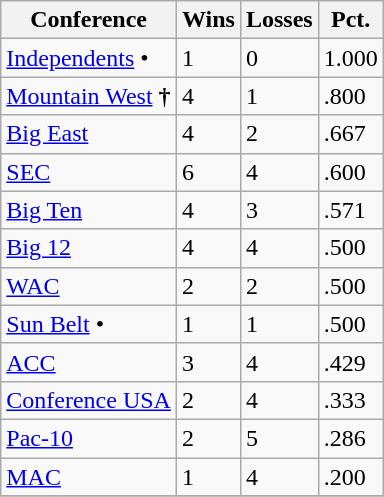<table class="wikitable">
<tr>
<th>Conference</th>
<th>Wins</th>
<th>Losses</th>
<th>Pct.</th>
</tr>
<tr>
<td><a href='#'>Independents</a> •</td>
<td>1</td>
<td>0</td>
<td>1.000</td>
</tr>
<tr>
<td><a href='#'>Mountain West</a> <strong>†</strong></td>
<td>4</td>
<td>1</td>
<td>.800</td>
</tr>
<tr>
<td><a href='#'>Big East</a></td>
<td>4</td>
<td>2</td>
<td>.667</td>
</tr>
<tr>
<td><a href='#'>SEC</a></td>
<td>6</td>
<td>4</td>
<td>.600</td>
</tr>
<tr>
<td><a href='#'>Big Ten</a></td>
<td>4</td>
<td>3</td>
<td>.571</td>
</tr>
<tr>
<td><a href='#'>Big 12</a></td>
<td>4</td>
<td>4</td>
<td>.500</td>
</tr>
<tr>
<td><a href='#'>WAC</a></td>
<td>2</td>
<td>2</td>
<td>.500</td>
</tr>
<tr>
<td><a href='#'>Sun Belt</a> •</td>
<td>1</td>
<td>1</td>
<td>.500</td>
</tr>
<tr>
<td><a href='#'>ACC</a></td>
<td>3</td>
<td>4</td>
<td>.429</td>
</tr>
<tr>
<td><a href='#'>Conference USA</a></td>
<td>2</td>
<td>4</td>
<td>.333</td>
</tr>
<tr>
<td><a href='#'>Pac-10</a></td>
<td>2</td>
<td>5</td>
<td>.286</td>
</tr>
<tr>
<td><a href='#'>MAC</a></td>
<td>1</td>
<td>4</td>
<td>.200</td>
</tr>
<tr>
</tr>
</table>
